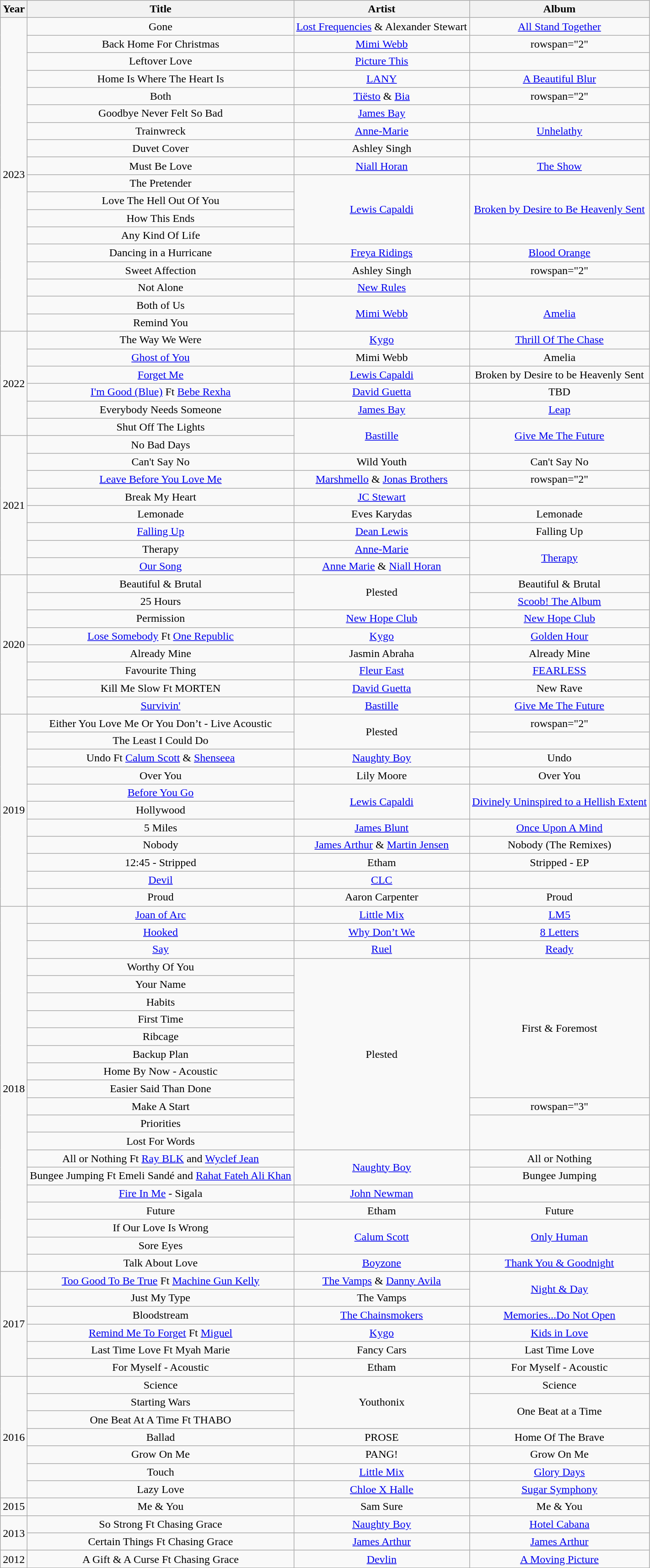<table class="wikitable sortable plainrowheaders" style="text-align:center;">
<tr>
<th>Year</th>
<th>Title</th>
<th>Artist</th>
<th>Album</th>
</tr>
<tr>
<td rowspan="18">2023</td>
<td>Gone</td>
<td><a href='#'>Lost Frequencies</a> & Alexander Stewart</td>
<td><a href='#'>All Stand Together</a></td>
</tr>
<tr>
<td>Back Home For Christmas</td>
<td><a href='#'>Mimi Webb</a></td>
<td>rowspan="2" </td>
</tr>
<tr>
<td>Leftover Love</td>
<td><a href='#'>Picture This</a></td>
</tr>
<tr>
<td>Home Is Where The Heart Is</td>
<td><a href='#'>LANY</a></td>
<td><a href='#'>A Beautiful Blur</a></td>
</tr>
<tr>
<td>Both</td>
<td><a href='#'>Tiësto</a> & <a href='#'>Bia</a></td>
<td>rowspan="2" </td>
</tr>
<tr>
<td>Goodbye Never Felt So Bad</td>
<td><a href='#'>James Bay</a></td>
</tr>
<tr>
<td>Trainwreck</td>
<td><a href='#'>Anne-Marie</a></td>
<td><a href='#'>Unhelathy</a></td>
</tr>
<tr>
<td>Duvet Cover</td>
<td>Ashley Singh</td>
<td></td>
</tr>
<tr>
<td>Must Be Love</td>
<td><a href='#'>Niall Horan</a></td>
<td><a href='#'>The Show</a></td>
</tr>
<tr>
<td>The Pretender</td>
<td rowspan="4"><a href='#'>Lewis Capaldi</a></td>
<td rowspan="4"><a href='#'>Broken by Desire to Be Heavenly Sent</a></td>
</tr>
<tr>
<td>Love The Hell Out Of You</td>
</tr>
<tr>
<td>How This Ends</td>
</tr>
<tr>
<td>Any Kind Of Life</td>
</tr>
<tr>
<td>Dancing in a Hurricane</td>
<td><a href='#'>Freya Ridings</a></td>
<td><a href='#'>Blood Orange</a></td>
</tr>
<tr>
<td>Sweet Affection</td>
<td>Ashley Singh</td>
<td>rowspan="2" </td>
</tr>
<tr>
<td>Not Alone</td>
<td><a href='#'>New Rules</a></td>
</tr>
<tr>
<td>Both of Us</td>
<td rowspan="2"><a href='#'>Mimi Webb</a></td>
<td rowspan="2"><a href='#'>Amelia</a></td>
</tr>
<tr>
<td>Remind You</td>
</tr>
<tr>
<td rowspan="6">2022</td>
<td>The Way We Were</td>
<td><a href='#'>Kygo</a></td>
<td><a href='#'>Thrill Of The Chase</a></td>
</tr>
<tr>
<td><a href='#'>Ghost of You</a></td>
<td>Mimi Webb</td>
<td>Amelia</td>
</tr>
<tr>
<td><a href='#'>Forget Me</a></td>
<td><a href='#'>Lewis Capaldi</a></td>
<td>Broken by Desire to be Heavenly Sent</td>
</tr>
<tr>
<td><a href='#'>I'm Good (Blue)</a> Ft <a href='#'>Bebe Rexha</a></td>
<td><a href='#'>David Guetta</a></td>
<td>TBD</td>
</tr>
<tr>
<td>Everybody Needs Someone</td>
<td><a href='#'>James Bay</a></td>
<td><a href='#'>Leap</a></td>
</tr>
<tr>
<td>Shut Off The Lights</td>
<td rowspan="2"><a href='#'>Bastille</a></td>
<td rowspan="2"><a href='#'>Give Me The Future</a></td>
</tr>
<tr>
<td rowspan="8">2021</td>
<td>No Bad Days</td>
</tr>
<tr>
<td>Can't Say No</td>
<td>Wild Youth</td>
<td>Can't Say No</td>
</tr>
<tr>
<td><a href='#'>Leave Before You Love Me</a></td>
<td><a href='#'>Marshmello</a> & <a href='#'>Jonas Brothers</a></td>
<td>rowspan="2" </td>
</tr>
<tr>
<td>Break My Heart</td>
<td><a href='#'>JC Stewart</a></td>
</tr>
<tr>
<td>Lemonade</td>
<td>Eves Karydas</td>
<td>Lemonade</td>
</tr>
<tr>
<td><a href='#'>Falling Up</a></td>
<td><a href='#'>Dean Lewis</a></td>
<td>Falling Up</td>
</tr>
<tr>
<td>Therapy</td>
<td><a href='#'>Anne-Marie</a></td>
<td rowspan="2"><a href='#'>Therapy</a></td>
</tr>
<tr>
<td><a href='#'>Our Song</a></td>
<td><a href='#'>Anne Marie</a> & <a href='#'>Niall Horan</a></td>
</tr>
<tr>
<td rowspan="8">2020</td>
<td>Beautiful & Brutal</td>
<td rowspan="2">Plested</td>
<td>Beautiful & Brutal</td>
</tr>
<tr>
<td>25 Hours</td>
<td><a href='#'>Scoob! The Album</a></td>
</tr>
<tr>
<td>Permission</td>
<td><a href='#'>New Hope Club</a></td>
<td><a href='#'>New Hope Club</a></td>
</tr>
<tr>
<td><a href='#'>Lose Somebody</a> Ft <a href='#'>One Republic</a></td>
<td><a href='#'>Kygo</a></td>
<td><a href='#'>Golden Hour</a></td>
</tr>
<tr>
<td>Already Mine</td>
<td>Jasmin Abraha</td>
<td>Already Mine</td>
</tr>
<tr>
<td>Favourite Thing</td>
<td><a href='#'>Fleur East</a></td>
<td><a href='#'>FEARLESS</a></td>
</tr>
<tr>
<td>Kill Me Slow Ft MORTEN</td>
<td><a href='#'>David Guetta</a></td>
<td>New Rave</td>
</tr>
<tr>
<td><a href='#'>Survivin'</a></td>
<td><a href='#'>Bastille</a></td>
<td><a href='#'>Give Me The Future</a></td>
</tr>
<tr>
<td rowspan="11">2019</td>
<td>Either You Love Me Or You Don’t - Live Acoustic</td>
<td rowspan="2">Plested</td>
<td>rowspan="2" </td>
</tr>
<tr>
<td>The Least I Could Do</td>
</tr>
<tr>
<td>Undo Ft <a href='#'>Calum Scott</a> & <a href='#'>Shenseea</a></td>
<td><a href='#'>Naughty Boy</a></td>
<td>Undo</td>
</tr>
<tr>
<td>Over You</td>
<td>Lily Moore</td>
<td>Over You</td>
</tr>
<tr>
<td><a href='#'>Before You Go</a></td>
<td rowspan="2"><a href='#'>Lewis Capaldi</a></td>
<td rowspan="2"><a href='#'>Divinely Uninspired to a Hellish Extent</a></td>
</tr>
<tr>
<td>Hollywood</td>
</tr>
<tr>
<td>5 Miles</td>
<td><a href='#'>James Blunt</a></td>
<td><a href='#'>Once Upon A Mind</a></td>
</tr>
<tr>
<td>Nobody</td>
<td><a href='#'>James Arthur</a> & <a href='#'>Martin Jensen</a></td>
<td>Nobody (The Remixes)</td>
</tr>
<tr>
<td>12:45 - Stripped</td>
<td>Etham</td>
<td>Stripped - EP</td>
</tr>
<tr>
<td><a href='#'>Devil</a></td>
<td><a href='#'>CLC</a></td>
<td></td>
</tr>
<tr>
<td>Proud</td>
<td>Aaron Carpenter</td>
<td>Proud</td>
</tr>
<tr>
<td rowspan="21">2018</td>
<td><a href='#'>Joan of Arc</a></td>
<td><a href='#'>Little Mix</a></td>
<td><a href='#'>LM5</a></td>
</tr>
<tr>
<td><a href='#'>Hooked</a></td>
<td><a href='#'>Why Don’t We</a></td>
<td><a href='#'>8 Letters</a></td>
</tr>
<tr>
<td><a href='#'>Say</a></td>
<td><a href='#'>Ruel</a></td>
<td><a href='#'>Ready</a></td>
</tr>
<tr>
<td>Worthy Of You</td>
<td rowspan="11">Plested</td>
<td rowspan="8">First & Foremost</td>
</tr>
<tr>
<td>Your Name</td>
</tr>
<tr>
<td>Habits</td>
</tr>
<tr>
<td>First Time</td>
</tr>
<tr>
<td>Ribcage</td>
</tr>
<tr>
<td>Backup Plan</td>
</tr>
<tr>
<td>Home By Now - Acoustic</td>
</tr>
<tr>
<td>Easier Said Than Done</td>
</tr>
<tr>
<td>Make A Start</td>
<td>rowspan="3" </td>
</tr>
<tr>
<td>Priorities</td>
</tr>
<tr>
<td>Lost For Words</td>
</tr>
<tr>
<td>All or Nothing Ft <a href='#'>Ray BLK</a> and <a href='#'>Wyclef Jean</a></td>
<td rowspan="2"><a href='#'>Naughty Boy</a></td>
<td>All or Nothing</td>
</tr>
<tr>
<td>Bungee Jumping Ft Emeli Sandé and <a href='#'>Rahat Fateh Ali Khan</a></td>
<td>Bungee Jumping</td>
</tr>
<tr>
<td><a href='#'>Fire In Me</a> - Sigala</td>
<td><a href='#'>John Newman</a></td>
<td></td>
</tr>
<tr>
<td>Future</td>
<td>Etham</td>
<td>Future</td>
</tr>
<tr>
<td>If Our Love Is Wrong</td>
<td rowspan="2"><a href='#'>Calum Scott</a></td>
<td rowspan="2"><a href='#'>Only Human</a></td>
</tr>
<tr>
<td>Sore Eyes</td>
</tr>
<tr>
<td>Talk About Love</td>
<td><a href='#'>Boyzone</a></td>
<td><a href='#'>Thank You & Goodnight</a></td>
</tr>
<tr>
<td rowspan="6">2017</td>
<td><a href='#'>Too Good To Be True</a> Ft <a href='#'>Machine Gun Kelly</a></td>
<td><a href='#'>The Vamps</a> & <a href='#'>Danny Avila</a></td>
<td rowspan="2"><a href='#'>Night & Day</a></td>
</tr>
<tr>
<td>Just My Type</td>
<td>The Vamps</td>
</tr>
<tr>
<td>Bloodstream</td>
<td><a href='#'>The Chainsmokers</a></td>
<td><a href='#'>Memories...Do Not Open</a></td>
</tr>
<tr>
<td><a href='#'>Remind Me To Forget</a> Ft <a href='#'>Miguel</a></td>
<td><a href='#'>Kygo</a></td>
<td><a href='#'>Kids in Love</a></td>
</tr>
<tr>
<td>Last Time Love Ft Myah Marie</td>
<td>Fancy Cars</td>
<td>Last Time Love</td>
</tr>
<tr>
<td>For Myself - Acoustic</td>
<td>Etham</td>
<td>For Myself - Acoustic</td>
</tr>
<tr>
<td rowspan="7">2016</td>
<td>Science</td>
<td rowspan="3">Youthonix</td>
<td>Science</td>
</tr>
<tr>
<td>Starting Wars</td>
<td rowspan="2">One Beat at a Time</td>
</tr>
<tr>
<td>One Beat At A Time Ft THABO</td>
</tr>
<tr>
<td>Ballad</td>
<td>PROSE</td>
<td>Home Of The Brave</td>
</tr>
<tr>
<td>Grow On Me</td>
<td>PANG!</td>
<td>Grow On Me</td>
</tr>
<tr>
<td>Touch</td>
<td><a href='#'>Little Mix</a></td>
<td><a href='#'>Glory Days</a></td>
</tr>
<tr>
<td>Lazy Love</td>
<td><a href='#'>Chloe X Halle</a></td>
<td><a href='#'>Sugar Symphony</a></td>
</tr>
<tr>
<td>2015</td>
<td>Me & You</td>
<td>Sam Sure</td>
<td>Me & You</td>
</tr>
<tr>
<td rowspan="2">2013</td>
<td>So Strong Ft Chasing Grace</td>
<td><a href='#'>Naughty Boy</a></td>
<td><a href='#'>Hotel Cabana</a></td>
</tr>
<tr>
<td>Certain Things Ft Chasing Grace</td>
<td><a href='#'>James Arthur</a></td>
<td><a href='#'>James Arthur</a></td>
</tr>
<tr>
<td>2012</td>
<td>A Gift & A Curse Ft Chasing Grace</td>
<td><a href='#'>Devlin</a></td>
<td><a href='#'>A Moving Picture</a></td>
</tr>
</table>
